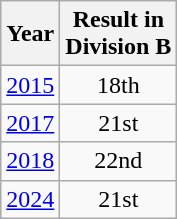<table class="wikitable" style="text-align:center">
<tr>
<th>Year</th>
<th>Result in<br>Division B</th>
</tr>
<tr>
<td><a href='#'>2015</a></td>
<td>18th</td>
</tr>
<tr>
<td><a href='#'>2017</a></td>
<td>21st</td>
</tr>
<tr>
<td><a href='#'>2018</a></td>
<td>22nd</td>
</tr>
<tr>
<td><a href='#'>2024</a></td>
<td>21st</td>
</tr>
</table>
